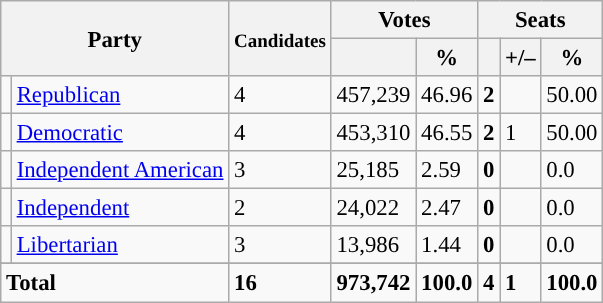<table class="wikitable" style="font-size: 95%;">
<tr>
<th colspan="2" rowspan="2">Party</th>
<th rowspan="2"><small>Candi</small><small>dates</small></th>
<th colspan="2">Votes</th>
<th colspan="3">Seats</th>
</tr>
<tr>
<th></th>
<th>%</th>
<th></th>
<th>+/–</th>
<th>%</th>
</tr>
<tr>
<td style="background:"></td>
<td align="left"><a href='#'>Republican</a></td>
<td>4</td>
<td>457,239</td>
<td>46.96</td>
<td><strong>2</strong></td>
<td></td>
<td>50.00</td>
</tr>
<tr>
<td style="background:"></td>
<td align="left"><a href='#'>Democratic</a></td>
<td>4</td>
<td>453,310</td>
<td>46.55</td>
<td><strong>2</strong></td>
<td> 1</td>
<td>50.00</td>
</tr>
<tr>
<td style="background:"></td>
<td align="left"><a href='#'>Independent American</a></td>
<td>3</td>
<td>25,185</td>
<td>2.59</td>
<td><strong>0</strong></td>
<td></td>
<td>0.0</td>
</tr>
<tr>
<td style="background:"></td>
<td align="left"><a href='#'>Independent</a></td>
<td>2</td>
<td>24,022</td>
<td>2.47</td>
<td><strong>0</strong></td>
<td></td>
<td>0.0</td>
</tr>
<tr>
<td style="background:"></td>
<td align="left"><a href='#'>Libertarian</a></td>
<td>3</td>
<td>13,986</td>
<td>1.44</td>
<td><strong>0</strong></td>
<td></td>
<td>0.0</td>
</tr>
<tr>
</tr>
<tr style="font-weight:bold">
<td colspan="2" align="left">Total</td>
<td>16</td>
<td>973,742</td>
<td>100.0</td>
<td>4</td>
<td> 1</td>
<td>100.0</td>
</tr>
</table>
